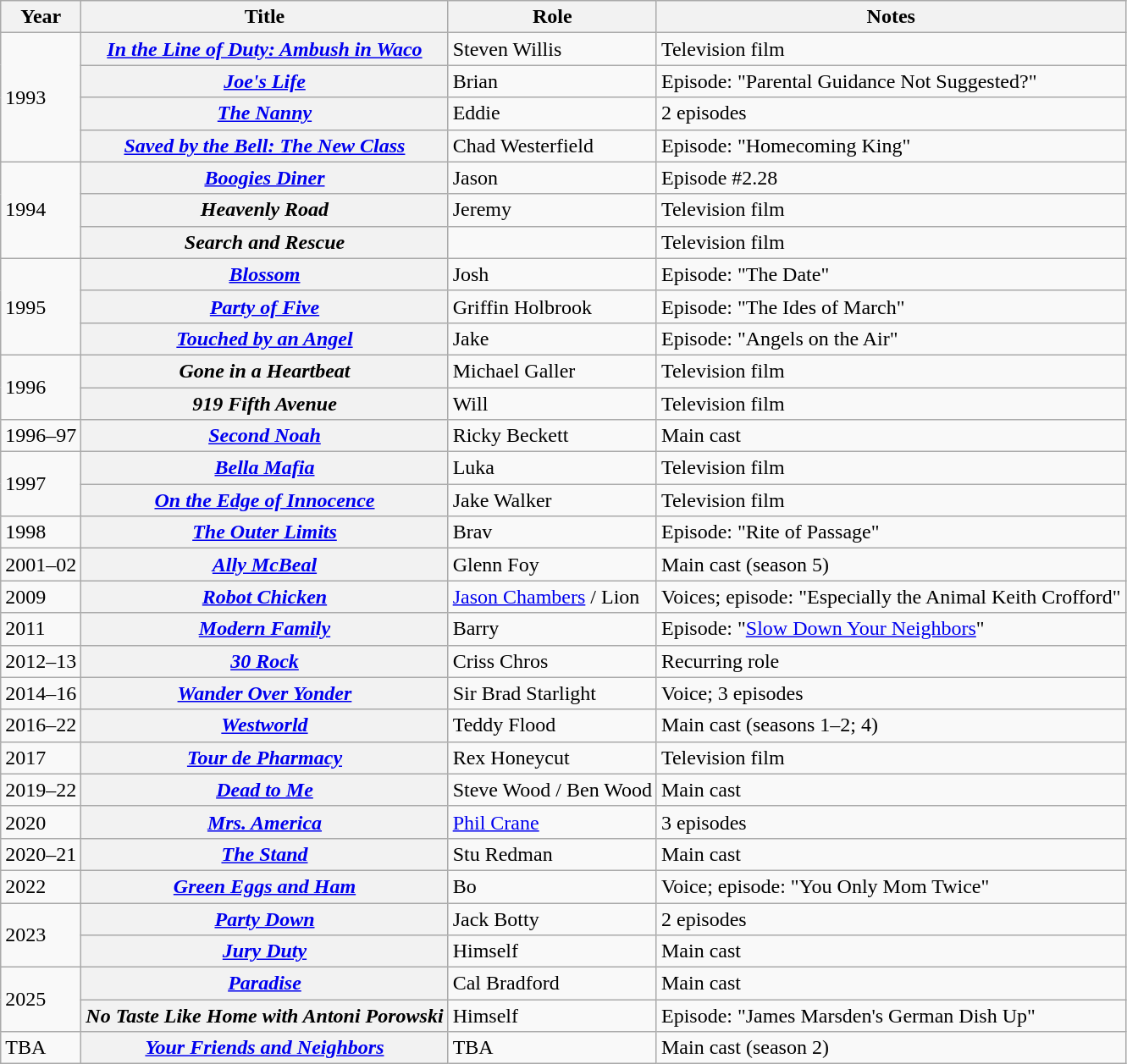<table class="wikitable plainrowheaders sortable">
<tr>
<th scope="col">Year</th>
<th scope="col">Title</th>
<th scope="col">Role</th>
<th scope="col" class="unsortable">Notes</th>
</tr>
<tr>
<td rowspan = "4">1993</td>
<th scope="row"><em><a href='#'>In the Line of Duty: Ambush in Waco</a></em></th>
<td>Steven Willis</td>
<td>Television film</td>
</tr>
<tr>
<th scope="row"><em><a href='#'>Joe's Life</a></em></th>
<td>Brian</td>
<td>Episode: "Parental Guidance Not Suggested?"</td>
</tr>
<tr>
<th scope="row" data-sort-value="Nanny, The"><em><a href='#'>The Nanny</a></em></th>
<td>Eddie</td>
<td>2 episodes</td>
</tr>
<tr>
<th scope="row"><em><a href='#'>Saved by the Bell: The New Class</a></em></th>
<td>Chad Westerfield</td>
<td>Episode: "Homecoming King"</td>
</tr>
<tr>
<td rowspan = "3">1994</td>
<th scope="row"><em><a href='#'>Boogies Diner</a></em></th>
<td>Jason</td>
<td>Episode #2.28</td>
</tr>
<tr>
<th scope="row"><em>Heavenly Road</em></th>
<td>Jeremy</td>
<td>Television film</td>
</tr>
<tr>
<th scope="row"><em>Search and Rescue</em></th>
<td></td>
<td>Television film</td>
</tr>
<tr>
<td rowspan = "3">1995</td>
<th scope="row"><em><a href='#'>Blossom</a></em></th>
<td>Josh</td>
<td>Episode: "The Date"</td>
</tr>
<tr>
<th scope="row"><em><a href='#'>Party of Five</a></em></th>
<td>Griffin Holbrook</td>
<td>Episode: "The Ides of March"</td>
</tr>
<tr>
<th scope="row"><em><a href='#'>Touched by an Angel</a></em></th>
<td>Jake</td>
<td>Episode: "Angels on the Air"</td>
</tr>
<tr>
<td rowspan = "2">1996</td>
<th scope="row"><em>Gone in a Heartbeat</em></th>
<td>Michael Galler</td>
<td>Television film</td>
</tr>
<tr>
<th scope="row"><em>919 Fifth Avenue</em></th>
<td>Will</td>
<td>Television film</td>
</tr>
<tr>
<td>1996–97</td>
<th scope="row"><em><a href='#'>Second Noah</a></em></th>
<td>Ricky Beckett</td>
<td>Main cast</td>
</tr>
<tr>
<td rowspan = "2">1997</td>
<th scope="row"><em><a href='#'>Bella Mafia</a></em></th>
<td>Luka</td>
<td>Television film</td>
</tr>
<tr>
<th scope="row"><em><a href='#'>On the Edge of Innocence</a></em></th>
<td>Jake Walker</td>
<td>Television film</td>
</tr>
<tr>
<td>1998</td>
<th scope="row"><em><a href='#'>The Outer Limits</a></em></th>
<td>Brav</td>
<td>Episode: "Rite of Passage"</td>
</tr>
<tr>
<td>2001–02</td>
<th scope="row"><em><a href='#'>Ally McBeal</a></em></th>
<td>Glenn Foy</td>
<td>Main cast (season 5)</td>
</tr>
<tr>
<td>2009</td>
<th scope="row"><em><a href='#'>Robot Chicken</a></em></th>
<td><a href='#'>Jason Chambers</a> / Lion</td>
<td>Voices; episode: "Especially the Animal Keith Crofford"</td>
</tr>
<tr>
<td>2011</td>
<th scope="row"><em><a href='#'>Modern Family</a></em></th>
<td>Barry</td>
<td>Episode: "<a href='#'>Slow Down Your Neighbors</a>"</td>
</tr>
<tr>
<td>2012–13</td>
<th scope="row"><em><a href='#'>30 Rock</a></em></th>
<td>Criss Chros</td>
<td>Recurring role</td>
</tr>
<tr>
<td>2014–16</td>
<th scope="row"><em><a href='#'>Wander Over Yonder</a></em></th>
<td>Sir Brad Starlight</td>
<td>Voice; 3 episodes</td>
</tr>
<tr>
<td>2016–22</td>
<th scope="row"><em><a href='#'>Westworld</a></em></th>
<td>Teddy Flood</td>
<td>Main cast (seasons 1–2; 4)</td>
</tr>
<tr>
<td>2017</td>
<th scope="row"><em><a href='#'>Tour de Pharmacy</a></em></th>
<td>Rex Honeycut</td>
<td>Television film</td>
</tr>
<tr>
<td>2019–22</td>
<th scope="row"><em><a href='#'>Dead to Me</a></em></th>
<td>Steve Wood / Ben Wood</td>
<td>Main cast</td>
</tr>
<tr>
<td>2020</td>
<th scope="row"><em><a href='#'>Mrs. America</a></em></th>
<td><a href='#'>Phil Crane</a></td>
<td>3 episodes</td>
</tr>
<tr>
<td>2020–21</td>
<th scope="row" data-sort-value="Stand, The"><em><a href='#'>The Stand</a></em></th>
<td>Stu Redman</td>
<td>Main cast</td>
</tr>
<tr>
<td>2022</td>
<th scope="row"><em> <a href='#'>Green Eggs and Ham</a> </em></th>
<td>Bo</td>
<td>Voice; episode: "You Only Mom Twice"</td>
</tr>
<tr>
<td rowspan = "2">2023</td>
<th scope="row"><em><a href='#'>Party Down</a></em></th>
<td>Jack Botty</td>
<td>2 episodes</td>
</tr>
<tr>
<th scope="row"><em><a href='#'>Jury Duty</a></em></th>
<td>Himself</td>
<td>Main cast</td>
</tr>
<tr>
<td rowspan = "2">2025</td>
<th scope="row"><em><a href='#'>Paradise</a></em></th>
<td>Cal Bradford</td>
<td>Main cast</td>
</tr>
<tr>
<th scope="row"><em>No Taste Like Home with Antoni Porowski</em></th>
<td>Himself</td>
<td>Episode: "James Marsden's German Dish Up"</td>
</tr>
<tr>
<td>TBA</td>
<th scope="row"><em><a href='#'>Your Friends and Neighbors</a></em></th>
<td>TBA</td>
<td>Main cast (season 2)</td>
</tr>
</table>
